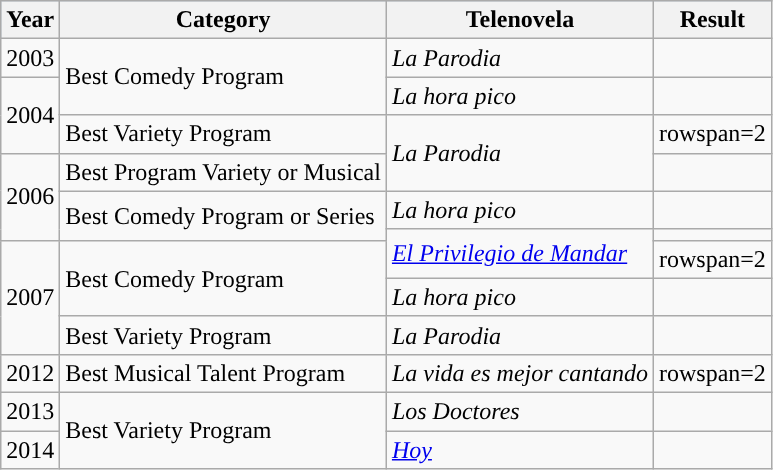<table class="wikitable">
<tr style="background:#b0c4de;">
<th>Year</th>
<th>Category</th>
<th>Telenovela</th>
<th>Result</th>
</tr>
<tr>
<td>2003</td>
<td rowspan=2>Best Comedy Program</td>
<td><em>La Parodia</em></td>
<td></td>
</tr>
<tr>
<td rowspan=2>2004</td>
<td><em>La hora pico</em></td>
<td></td>
</tr>
<tr>
<td>Best Variety Program</td>
<td rowspan=2><em>La Parodia</em></td>
<td>rowspan=2 </td>
</tr>
<tr>
<td rowspan=3>2006</td>
<td>Best Program Variety or Musical</td>
</tr>
<tr>
<td rowspan=2>Best Comedy Program or Series</td>
<td><em>La hora pico</em></td>
<td></td>
</tr>
<tr>
<td rowspan=2><em><a href='#'>El Privilegio de Mandar</a></em></td>
<td></td>
</tr>
<tr>
<td rowspan=3>2007</td>
<td rowspan=2>Best Comedy Program</td>
<td>rowspan=2  </td>
</tr>
<tr>
<td><em>La hora pico</em></td>
</tr>
<tr>
<td>Best Variety Program</td>
<td><em>La Parodia</em></td>
<td></td>
</tr>
<tr>
<td>2012</td>
<td>Best Musical Talent Program</td>
<td><em>La vida es mejor cantando</em></td>
<td>rowspan=2 </td>
</tr>
<tr>
<td>2013</td>
<td rowspan=2>Best Variety Program</td>
<td><em>Los Doctores</em></td>
</tr>
<tr>
<td>2014</td>
<td><em><a href='#'>Hoy</a></em></td>
<td></td>
</tr>
</table>
